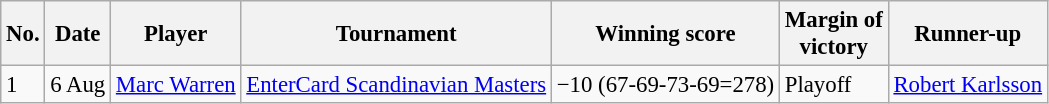<table class="wikitable" style="font-size:95%;">
<tr>
<th>No.</th>
<th>Date</th>
<th>Player</th>
<th>Tournament</th>
<th>Winning score</th>
<th>Margin of<br>victory</th>
<th>Runner-up</th>
</tr>
<tr>
<td>1</td>
<td>6 Aug</td>
<td> <a href='#'>Marc Warren</a></td>
<td><a href='#'>EnterCard Scandinavian Masters</a></td>
<td>−10 (67-69-73-69=278)</td>
<td>Playoff</td>
<td> <a href='#'>Robert Karlsson</a></td>
</tr>
</table>
